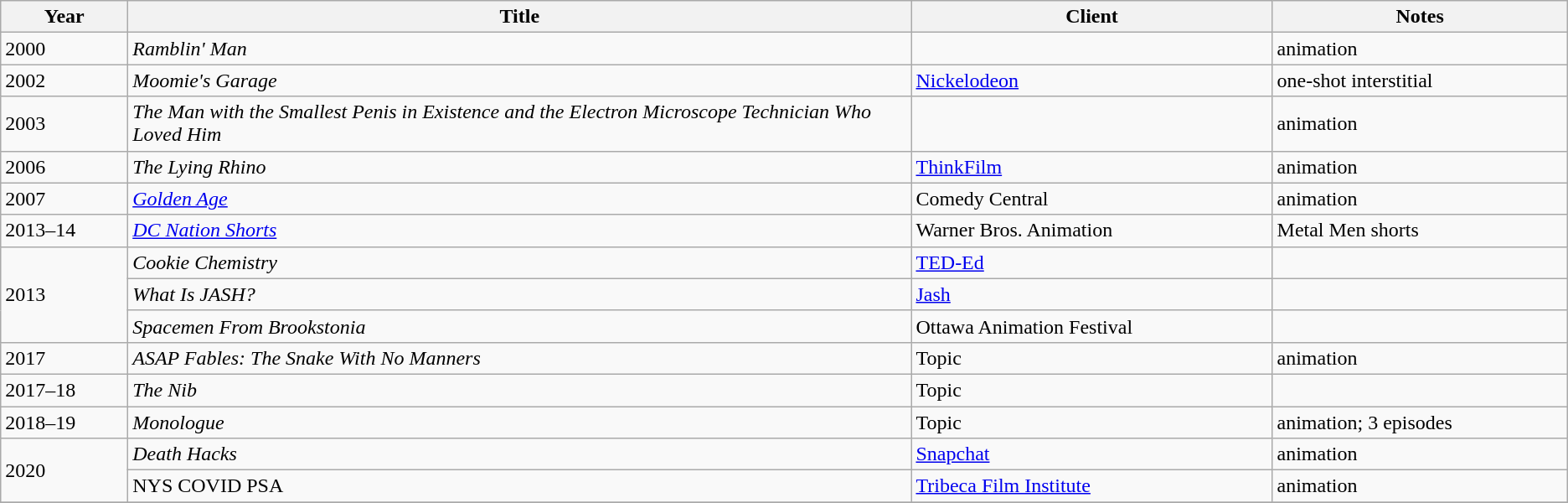<table class="wikitable sortable">
<tr>
<th>Year</th>
<th style="width:50%;">Title</th>
<th>Client</th>
<th>Notes</th>
</tr>
<tr>
<td>2000</td>
<td><em>Ramblin' Man</em></td>
<td></td>
<td>animation</td>
</tr>
<tr>
<td>2002</td>
<td><em>Moomie's Garage</em></td>
<td><a href='#'>Nickelodeon</a></td>
<td>one-shot interstitial</td>
</tr>
<tr>
<td>2003</td>
<td><em>The Man with the Smallest Penis in Existence and the Electron Microscope Technician Who Loved Him</em></td>
<td></td>
<td>animation</td>
</tr>
<tr>
<td>2006</td>
<td><em>The Lying Rhino</em></td>
<td><a href='#'>ThinkFilm</a></td>
<td>animation</td>
</tr>
<tr>
<td>2007</td>
<td><em><a href='#'>Golden Age</a></em></td>
<td>Comedy Central</td>
<td>animation</td>
</tr>
<tr>
<td>2013–14</td>
<td><em><a href='#'>DC Nation Shorts</a></em></td>
<td>Warner Bros. Animation</td>
<td>Metal Men shorts</td>
</tr>
<tr>
<td rowspan="3">2013</td>
<td><em>Cookie Chemistry</em></td>
<td><a href='#'>TED-Ed</a></td>
<td></td>
</tr>
<tr>
<td><em>What Is JASH?</em></td>
<td><a href='#'>Jash</a></td>
<td></td>
</tr>
<tr>
<td><em>Spacemen From Brookstonia</em></td>
<td>Ottawa Animation Festival</td>
<td></td>
</tr>
<tr>
<td>2017</td>
<td><em>ASAP Fables: The Snake With No Manners</em></td>
<td>Topic</td>
<td>animation</td>
</tr>
<tr>
<td>2017–18</td>
<td><em>The Nib</em></td>
<td>Topic</td>
<td></td>
</tr>
<tr>
<td>2018–19</td>
<td><em>Monologue</em></td>
<td>Topic</td>
<td>animation; 3 episodes</td>
</tr>
<tr>
<td rowspan="2">2020</td>
<td><em>Death Hacks</em></td>
<td><a href='#'>Snapchat</a></td>
<td>animation</td>
</tr>
<tr>
<td>NYS COVID PSA</td>
<td><a href='#'>Tribeca Film Institute</a></td>
<td>animation</td>
</tr>
<tr>
</tr>
</table>
